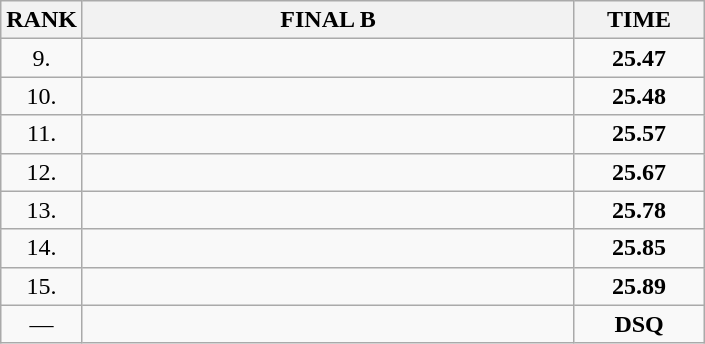<table class="wikitable">
<tr>
<th>RANK</th>
<th style="width: 20em">FINAL B</th>
<th style="width: 5em">TIME</th>
</tr>
<tr>
<td align="center">9.</td>
<td></td>
<td align="center"><strong>25.47</strong></td>
</tr>
<tr>
<td align="center">10.</td>
<td></td>
<td align="center"><strong>25.48</strong></td>
</tr>
<tr>
<td align="center">11.</td>
<td></td>
<td align="center"><strong>25.57</strong></td>
</tr>
<tr>
<td align="center">12.</td>
<td></td>
<td align="center"><strong>25.67</strong></td>
</tr>
<tr>
<td align="center">13.</td>
<td></td>
<td align="center"><strong>25.78</strong></td>
</tr>
<tr>
<td align="center">14.</td>
<td></td>
<td align="center"><strong>25.85</strong></td>
</tr>
<tr>
<td align="center">15.</td>
<td></td>
<td align="center"><strong>25.89</strong></td>
</tr>
<tr>
<td align="center">—</td>
<td></td>
<td align="center"><strong>DSQ</strong></td>
</tr>
</table>
